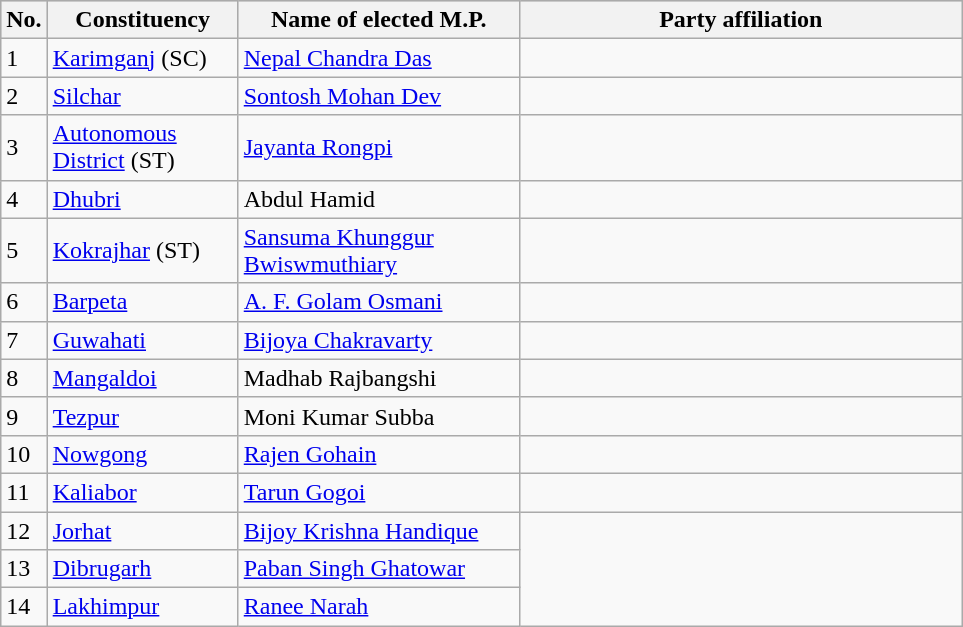<table class="wikitable">
<tr style="background:#ccc; text-align:center;">
<th>No.</th>
<th style="width:120px">Constituency</th>
<th style="width:180px">Name of elected M.P.</th>
<th colspan="2" style="width:18em">Party affiliation</th>
</tr>
<tr>
<td>1</td>
<td><a href='#'>Karimganj</a> (SC)</td>
<td><a href='#'>Nepal Chandra Das</a></td>
<td></td>
</tr>
<tr>
<td>2</td>
<td><a href='#'>Silchar</a></td>
<td><a href='#'>Sontosh Mohan Dev</a></td>
</tr>
<tr>
<td>3</td>
<td><a href='#'>Autonomous District</a> (ST)</td>
<td><a href='#'>Jayanta Rongpi</a></td>
<td></td>
</tr>
<tr>
<td>4</td>
<td><a href='#'>Dhubri</a></td>
<td Abdul Hamid (Indian politician)>Abdul Hamid</td>
<td></td>
</tr>
<tr>
<td>5</td>
<td><a href='#'>Kokrajhar</a> (ST)</td>
<td><a href='#'>Sansuma Khunggur Bwiswmuthiary</a></td>
<td></td>
</tr>
<tr>
<td>6</td>
<td><a href='#'>Barpeta</a></td>
<td><a href='#'>A. F. Golam Osmani</a></td>
<td></td>
</tr>
<tr>
<td>7</td>
<td><a href='#'>Guwahati</a></td>
<td><a href='#'>Bijoya Chakravarty</a></td>
<td></td>
</tr>
<tr>
<td>8</td>
<td><a href='#'>Mangaldoi</a></td>
<td>Madhab Rajbangshi</td>
<td></td>
</tr>
<tr>
<td>9</td>
<td><a href='#'>Tezpur</a></td>
<td>Moni Kumar Subba</td>
</tr>
<tr>
<td>10</td>
<td><a href='#'>Nowgong</a></td>
<td><a href='#'>Rajen Gohain</a></td>
<td></td>
</tr>
<tr>
<td>11</td>
<td><a href='#'>Kaliabor</a></td>
<td><a href='#'>Tarun Gogoi</a></td>
<td></td>
</tr>
<tr>
<td>12</td>
<td><a href='#'>Jorhat</a></td>
<td><a href='#'>Bijoy Krishna Handique</a></td>
</tr>
<tr>
<td>13</td>
<td><a href='#'>Dibrugarh</a></td>
<td><a href='#'>Paban Singh Ghatowar</a></td>
</tr>
<tr>
<td>14</td>
<td><a href='#'>Lakhimpur</a></td>
<td><a href='#'>Ranee Narah</a></td>
</tr>
</table>
